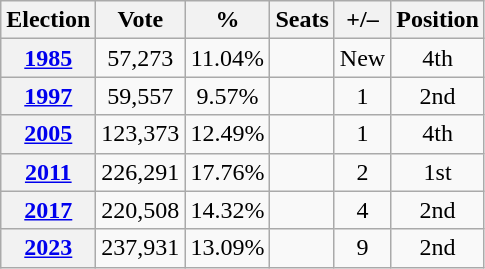<table class=wikitable style=text-align:center>
<tr>
<th>Election</th>
<th>Vote</th>
<th>%</th>
<th>Seats</th>
<th><strong>+/–</strong></th>
<th><strong>Position</strong></th>
</tr>
<tr>
<th><a href='#'>1985</a></th>
<td>57,273</td>
<td>11.04%</td>
<td align="left"></td>
<td>New</td>
<td> 4th</td>
</tr>
<tr>
<th><a href='#'>1997</a></th>
<td>59,557</td>
<td>9.57%</td>
<td align="left"></td>
<td> 1</td>
<td> 2nd</td>
</tr>
<tr>
<th><a href='#'>2005</a></th>
<td>123,373</td>
<td>12.49%</td>
<td align="left"></td>
<td> 1</td>
<td> 4th</td>
</tr>
<tr>
<th><a href='#'>2011</a></th>
<td>226,291</td>
<td>17.76%</td>
<td align="left"></td>
<td> 2</td>
<td> 1st</td>
</tr>
<tr>
<th><a href='#'>2017</a></th>
<td>220,508</td>
<td>14.32%</td>
<td></td>
<td> 4</td>
<td> 2nd</td>
</tr>
<tr>
<th><a href='#'>2023</a></th>
<td>237,931</td>
<td>13.09%</td>
<td></td>
<td> 9</td>
<td> 2nd</td>
</tr>
</table>
